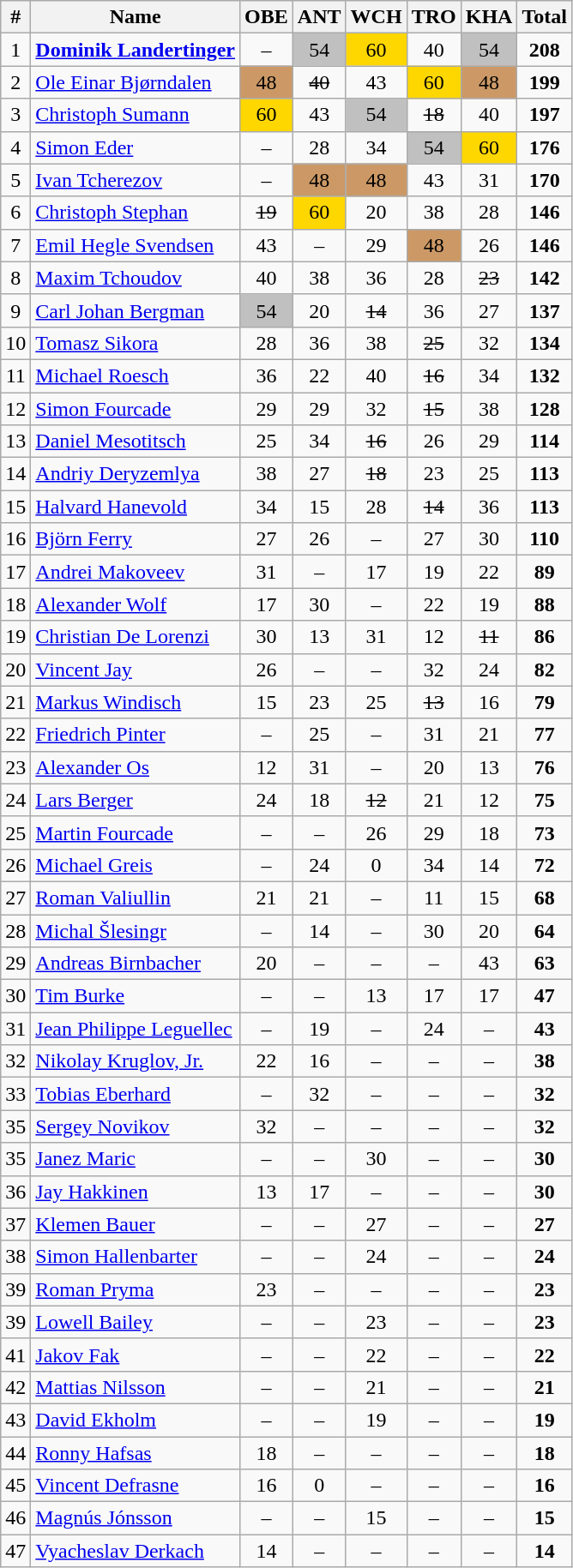<table class="wikitable sortable" style="text-align:center;">
<tr>
<th>#</th>
<th>Name</th>
<th>OBE</th>
<th>ANT</th>
<th>WCH</th>
<th>TRO</th>
<th>KHA</th>
<th>Total</th>
</tr>
<tr>
<td>1</td>
<td align=left> <strong><a href='#'>Dominik Landertinger</a></strong></td>
<td>–</td>
<td bgcolor=silver>54</td>
<td bgcolor=gold>60</td>
<td>40</td>
<td bgcolor=silver>54</td>
<td><strong>208</strong></td>
</tr>
<tr>
<td>2</td>
<td align=left> <a href='#'>Ole Einar Bjørndalen</a></td>
<td bgcolor=CC9966>48</td>
<td><s>40</s></td>
<td>43</td>
<td bgcolor=gold>60</td>
<td bgcolor=CC9966>48</td>
<td><strong>199</strong></td>
</tr>
<tr>
<td>3</td>
<td align=left> <a href='#'>Christoph Sumann</a></td>
<td bgcolor=gold>60</td>
<td>43</td>
<td bgcolor=silver>54</td>
<td><s>18</s></td>
<td>40</td>
<td><strong>197</strong></td>
</tr>
<tr>
<td>4</td>
<td align=left> <a href='#'>Simon Eder</a></td>
<td>–</td>
<td>28</td>
<td>34</td>
<td bgcolor=silver>54</td>
<td bgcolor=gold>60</td>
<td><strong>176</strong></td>
</tr>
<tr>
<td>5</td>
<td align=left> <a href='#'>Ivan Tcherezov</a></td>
<td>–</td>
<td bgcolor=CC9966>48</td>
<td bgcolor=CC9966>48</td>
<td>43</td>
<td>31</td>
<td><strong>170</strong></td>
</tr>
<tr>
<td>6</td>
<td align=left> <a href='#'>Christoph Stephan</a></td>
<td><s>19</s></td>
<td bgcolor=gold>60</td>
<td>20</td>
<td>38</td>
<td>28</td>
<td><strong>146</strong></td>
</tr>
<tr>
<td>7</td>
<td align=left> <a href='#'>Emil Hegle Svendsen</a></td>
<td>43</td>
<td>–</td>
<td>29</td>
<td bgcolor=CC9966>48</td>
<td>26</td>
<td><strong>146</strong></td>
</tr>
<tr>
<td>8</td>
<td align=left> <a href='#'>Maxim Tchoudov</a></td>
<td>40</td>
<td>38</td>
<td>36</td>
<td>28</td>
<td><s>23</s></td>
<td><strong>142</strong></td>
</tr>
<tr>
<td>9</td>
<td align=left> <a href='#'>Carl Johan Bergman</a></td>
<td bgcolor=silver>54</td>
<td>20</td>
<td><s>14</s></td>
<td>36</td>
<td>27</td>
<td><strong>137</strong></td>
</tr>
<tr>
<td>10</td>
<td align=left> <a href='#'>Tomasz Sikora</a></td>
<td>28</td>
<td>36</td>
<td>38</td>
<td><s>25</s></td>
<td>32</td>
<td><strong>134</strong></td>
</tr>
<tr>
<td>11</td>
<td align=left> <a href='#'>Michael Roesch</a></td>
<td>36</td>
<td>22</td>
<td>40</td>
<td><s>16</s></td>
<td>34</td>
<td><strong>132</strong></td>
</tr>
<tr>
<td>12</td>
<td align=left> <a href='#'>Simon Fourcade</a></td>
<td>29</td>
<td>29</td>
<td>32</td>
<td><s>15</s></td>
<td>38</td>
<td><strong>128</strong></td>
</tr>
<tr>
<td>13</td>
<td align=left> <a href='#'>Daniel Mesotitsch</a></td>
<td>25</td>
<td>34</td>
<td><s>16</s></td>
<td>26</td>
<td>29</td>
<td><strong>114</strong></td>
</tr>
<tr>
<td>14</td>
<td align=left> <a href='#'>Andriy Deryzemlya</a></td>
<td>38</td>
<td>27</td>
<td><s>18</s></td>
<td>23</td>
<td>25</td>
<td><strong>113</strong></td>
</tr>
<tr>
<td>15</td>
<td align=left> <a href='#'>Halvard Hanevold</a></td>
<td>34</td>
<td>15</td>
<td>28</td>
<td><s>14</s></td>
<td>36</td>
<td><strong>113</strong></td>
</tr>
<tr>
<td>16</td>
<td align=left> <a href='#'>Björn Ferry</a></td>
<td>27</td>
<td>26</td>
<td>–</td>
<td>27</td>
<td>30</td>
<td><strong>110</strong></td>
</tr>
<tr>
<td>17</td>
<td align=left> <a href='#'>Andrei Makoveev</a></td>
<td>31</td>
<td>–</td>
<td>17</td>
<td>19</td>
<td>22</td>
<td><strong>89</strong></td>
</tr>
<tr>
<td>18</td>
<td align=left> <a href='#'>Alexander Wolf</a></td>
<td>17</td>
<td>30</td>
<td>–</td>
<td>22</td>
<td>19</td>
<td><strong>88</strong></td>
</tr>
<tr>
<td>19</td>
<td align=left> <a href='#'>Christian De Lorenzi</a></td>
<td>30</td>
<td>13</td>
<td>31</td>
<td>12</td>
<td><s>11</s></td>
<td><strong>86</strong></td>
</tr>
<tr>
<td>20</td>
<td align=left> <a href='#'>Vincent Jay</a></td>
<td>26</td>
<td>–</td>
<td>–</td>
<td>32</td>
<td>24</td>
<td><strong>82</strong></td>
</tr>
<tr>
<td>21</td>
<td align=left> <a href='#'>Markus Windisch</a></td>
<td>15</td>
<td>23</td>
<td>25</td>
<td><s>13</s></td>
<td>16</td>
<td><strong>79</strong></td>
</tr>
<tr>
<td>22</td>
<td align=left> <a href='#'>Friedrich Pinter</a></td>
<td>–</td>
<td>25</td>
<td>–</td>
<td>31</td>
<td>21</td>
<td><strong>77</strong></td>
</tr>
<tr>
<td>23</td>
<td align=left> <a href='#'>Alexander Os</a></td>
<td>12</td>
<td>31</td>
<td>–</td>
<td>20</td>
<td>13</td>
<td><strong>76</strong></td>
</tr>
<tr>
<td>24</td>
<td align=left> <a href='#'>Lars Berger</a></td>
<td>24</td>
<td>18</td>
<td><s>12</s></td>
<td>21</td>
<td>12</td>
<td><strong>75</strong></td>
</tr>
<tr>
<td>25</td>
<td align=left> <a href='#'>Martin Fourcade</a></td>
<td>–</td>
<td>–</td>
<td>26</td>
<td>29</td>
<td>18</td>
<td><strong>73</strong></td>
</tr>
<tr>
<td>26</td>
<td align=left> <a href='#'>Michael Greis</a></td>
<td>–</td>
<td>24</td>
<td>0</td>
<td>34</td>
<td>14</td>
<td><strong>72</strong></td>
</tr>
<tr>
<td>27</td>
<td align=left> <a href='#'>Roman Valiullin</a></td>
<td>21</td>
<td>21</td>
<td>–</td>
<td>11</td>
<td>15</td>
<td><strong>68</strong></td>
</tr>
<tr>
<td>28</td>
<td align=left> <a href='#'>Michal Šlesingr</a></td>
<td>–</td>
<td>14</td>
<td>–</td>
<td>30</td>
<td>20</td>
<td><strong>64</strong></td>
</tr>
<tr>
<td>29</td>
<td align=left> <a href='#'>Andreas Birnbacher</a></td>
<td>20</td>
<td>–</td>
<td>–</td>
<td>–</td>
<td>43</td>
<td><strong>63</strong></td>
</tr>
<tr>
<td>30</td>
<td align=left> <a href='#'>Tim Burke</a></td>
<td>–</td>
<td>–</td>
<td>13</td>
<td>17</td>
<td>17</td>
<td><strong>47</strong></td>
</tr>
<tr>
<td>31</td>
<td align=left> <a href='#'>Jean Philippe Leguellec</a></td>
<td>–</td>
<td>19</td>
<td>–</td>
<td>24</td>
<td>–</td>
<td><strong>43</strong></td>
</tr>
<tr>
<td>32</td>
<td align=left> <a href='#'>Nikolay Kruglov, Jr.</a></td>
<td>22</td>
<td>16</td>
<td>–</td>
<td>–</td>
<td>–</td>
<td><strong>38</strong></td>
</tr>
<tr>
<td>33</td>
<td align=left> <a href='#'>Tobias Eberhard</a></td>
<td>–</td>
<td>32</td>
<td>–</td>
<td>–</td>
<td>–</td>
<td><strong>32</strong></td>
</tr>
<tr>
<td>35</td>
<td align=left> <a href='#'>Sergey Novikov</a></td>
<td>32</td>
<td>–</td>
<td>–</td>
<td>–</td>
<td>–</td>
<td><strong>32</strong></td>
</tr>
<tr>
<td>35</td>
<td align=left> <a href='#'>Janez Maric</a></td>
<td>–</td>
<td>–</td>
<td>30</td>
<td>–</td>
<td>–</td>
<td><strong>30</strong></td>
</tr>
<tr>
<td>36</td>
<td align=left> <a href='#'>Jay Hakkinen</a></td>
<td>13</td>
<td>17</td>
<td>–</td>
<td>–</td>
<td>–</td>
<td><strong>30</strong></td>
</tr>
<tr>
<td>37</td>
<td align=left> <a href='#'>Klemen Bauer</a></td>
<td>–</td>
<td>–</td>
<td>27</td>
<td>–</td>
<td>–</td>
<td><strong>27</strong></td>
</tr>
<tr>
<td>38</td>
<td align=left> <a href='#'>Simon Hallenbarter</a></td>
<td>–</td>
<td>–</td>
<td>24</td>
<td>–</td>
<td>–</td>
<td><strong>24</strong></td>
</tr>
<tr>
<td>39</td>
<td align=left> <a href='#'>Roman Pryma</a></td>
<td>23</td>
<td>–</td>
<td>–</td>
<td>–</td>
<td>–</td>
<td><strong>23</strong></td>
</tr>
<tr>
<td>39</td>
<td align=left> <a href='#'>Lowell Bailey</a></td>
<td>–</td>
<td>–</td>
<td>23</td>
<td>–</td>
<td>–</td>
<td><strong>23</strong></td>
</tr>
<tr>
<td>41</td>
<td align=left> <a href='#'>Jakov Fak</a></td>
<td>–</td>
<td>–</td>
<td>22</td>
<td>–</td>
<td>–</td>
<td><strong>22</strong></td>
</tr>
<tr>
<td>42</td>
<td align=left> <a href='#'>Mattias Nilsson</a></td>
<td>–</td>
<td>–</td>
<td>21</td>
<td>–</td>
<td>–</td>
<td><strong>21</strong></td>
</tr>
<tr>
<td>43</td>
<td align=left> <a href='#'>David Ekholm</a></td>
<td>–</td>
<td>–</td>
<td>19</td>
<td>–</td>
<td>–</td>
<td><strong>19</strong></td>
</tr>
<tr>
<td>44</td>
<td align=left> <a href='#'>Ronny Hafsas</a></td>
<td>18</td>
<td>–</td>
<td>–</td>
<td>–</td>
<td>–</td>
<td><strong>18</strong></td>
</tr>
<tr>
<td>45</td>
<td align=left> <a href='#'>Vincent Defrasne</a></td>
<td>16</td>
<td>0</td>
<td>–</td>
<td>–</td>
<td>–</td>
<td><strong>16</strong></td>
</tr>
<tr>
<td>46</td>
<td align=left> <a href='#'>Magnús Jónsson</a></td>
<td>–</td>
<td>–</td>
<td>15</td>
<td>–</td>
<td>–</td>
<td><strong>15</strong></td>
</tr>
<tr>
<td>47</td>
<td align=left> <a href='#'>Vyacheslav Derkach</a></td>
<td>14</td>
<td>–</td>
<td>–</td>
<td>–</td>
<td>–</td>
<td><strong>14</strong></td>
</tr>
</table>
